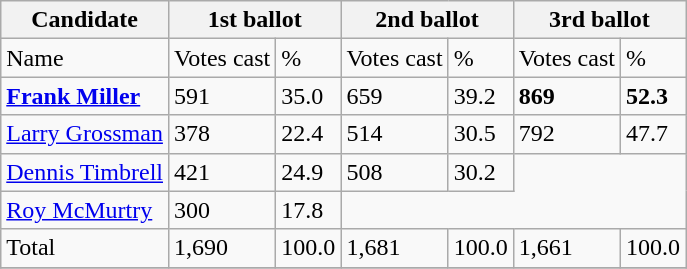<table class="wikitable">
<tr>
<th colspan = "1">Candidate</th>
<th colspan = "2">1st ballot</th>
<th colspan = "2">2nd ballot</th>
<th colspan = "2">3rd ballot</th>
</tr>
<tr>
<td>Name</td>
<td>Votes cast</td>
<td>%</td>
<td>Votes cast</td>
<td>%</td>
<td>Votes cast</td>
<td>%</td>
</tr>
<tr>
<td><strong><a href='#'>Frank Miller</a></strong></td>
<td>591</td>
<td>35.0</td>
<td>659</td>
<td>39.2</td>
<td><strong>869</strong></td>
<td><strong>52.3</strong></td>
</tr>
<tr>
<td><a href='#'>Larry Grossman</a></td>
<td>378</td>
<td>22.4</td>
<td>514</td>
<td>30.5</td>
<td>792</td>
<td>47.7</td>
</tr>
<tr>
<td><a href='#'>Dennis Timbrell</a></td>
<td>421</td>
<td>24.9</td>
<td>508</td>
<td>30.2</td>
</tr>
<tr>
<td><a href='#'>Roy McMurtry</a></td>
<td>300</td>
<td>17.8</td>
</tr>
<tr>
<td>Total</td>
<td>1,690</td>
<td>100.0</td>
<td>1,681</td>
<td>100.0</td>
<td>1,661</td>
<td>100.0</td>
</tr>
<tr>
</tr>
</table>
